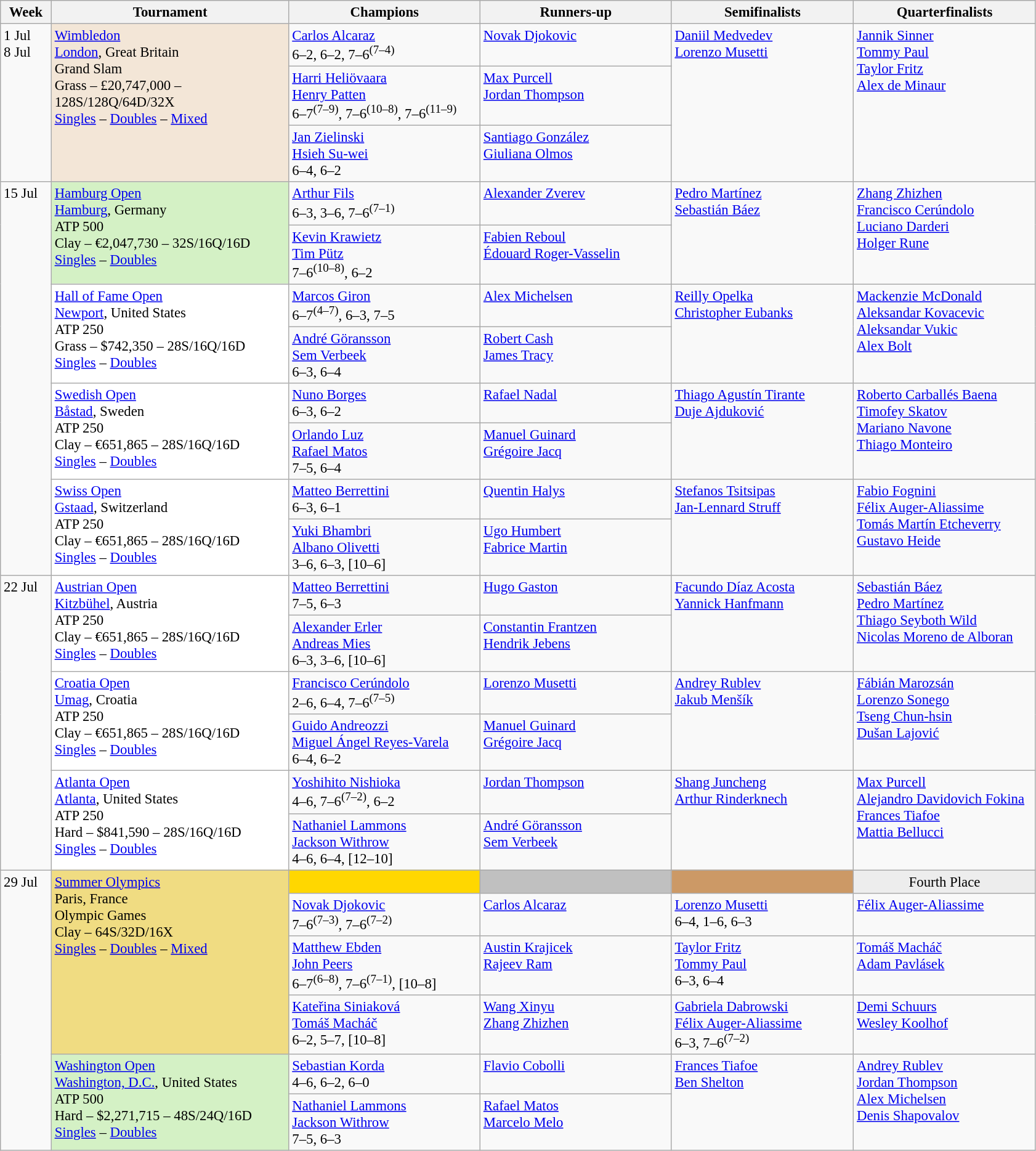<table class=wikitable style=font-size:95%>
<tr>
<th style="width:48px;">Week</th>
<th style="width:250px;">Tournament</th>
<th style="width:200px;">Champions</th>
<th style="width:200px;">Runners-up</th>
<th style="width:190px;">Semifinalists</th>
<th style="width:190px;">Quarterfinalists</th>
</tr>
<tr style="vertical-align:top">
<td rowspan=3>1 Jul<br>8 Jul</td>
<td style="background:#f3e6d7;" rowspan=3><a href='#'>Wimbledon</a><br><a href='#'>London</a>, Great Britain<br>Grand Slam<br>Grass – £20,747,000 – 128S/128Q/64D/32X<br><a href='#'>Singles</a> – <a href='#'>Doubles</a> – <a href='#'>Mixed</a></td>
<td> <a href='#'>Carlos Alcaraz</a> <br> 6–2, 6–2, 7–6<sup>(7–4)</sup></td>
<td> <a href='#'>Novak Djokovic</a></td>
<td rowspan=3> <a href='#'>Daniil Medvedev</a> <br>  <a href='#'>Lorenzo Musetti</a></td>
<td rowspan=3> <a href='#'>Jannik Sinner</a><br> <a href='#'>Tommy Paul</a><br> <a href='#'>Taylor Fritz</a> <br> <a href='#'>Alex de Minaur</a></td>
</tr>
<tr style="vertical-align:top">
<td> <a href='#'>Harri Heliövaara</a> <br>  <a href='#'>Henry Patten</a> <br> 6–7<sup>(7–9)</sup>, 7–6<sup>(10–8)</sup>, 7–6<sup>(11–9)</sup></td>
<td> <a href='#'>Max Purcell</a> <br>  <a href='#'>Jordan Thompson</a></td>
</tr>
<tr style="vertical-align:top">
<td> <a href='#'>Jan Zielinski</a> <br>  <a href='#'>Hsieh Su-wei</a> <br> 6–4, 6–2</td>
<td> <a href='#'>Santiago González</a> <br>  <a href='#'>Giuliana Olmos</a></td>
</tr>
<tr style="vertical-align:top">
<td rowspan=8>15 Jul</td>
<td style="background:#D4F1C5;" rowspan=2><a href='#'>Hamburg Open</a><br><a href='#'>Hamburg</a>, Germany<br>ATP 500<br>Clay – €2,047,730 – 32S/16Q/16D<br><a href='#'>Singles</a> – <a href='#'>Doubles</a></td>
<td> <a href='#'>Arthur Fils</a> <br> 6–3, 3–6, 7–6<sup>(7–1)</sup></td>
<td> <a href='#'>Alexander Zverev</a></td>
<td rowspan=2> <a href='#'>Pedro Martínez</a> <br> <a href='#'>Sebastián Báez</a></td>
<td rowspan=2> <a href='#'>Zhang Zhizhen</a> <br>  <a href='#'>Francisco Cerúndolo</a> <br>  <a href='#'>Luciano Darderi</a> <br>  <a href='#'>Holger Rune</a></td>
</tr>
<tr style="vertical-align:top">
<td> <a href='#'>Kevin Krawietz</a> <br>  <a href='#'>Tim Pütz</a> <br> 7–6<sup>(10–8)</sup>, 6–2</td>
<td> <a href='#'>Fabien Reboul</a> <br>  <a href='#'>Édouard Roger-Vasselin</a></td>
</tr>
<tr style="vertical-align:top">
<td style="background:#fff;" rowspan=2><a href='#'>Hall of Fame Open</a><br><a href='#'>Newport</a>, United States<br>ATP 250<br>Grass – $742,350 – 28S/16Q/16D<br><a href='#'>Singles</a> – <a href='#'>Doubles</a></td>
<td> <a href='#'>Marcos Giron</a> <br> 6–7<sup>(4–7)</sup>, 6–3, 7–5</td>
<td> <a href='#'>Alex Michelsen</a></td>
<td rowspan=2> <a href='#'>Reilly Opelka</a> <br> <a href='#'>Christopher Eubanks</a></td>
<td rowspan="2"> <a href='#'>Mackenzie McDonald</a> <br>  <a href='#'>Aleksandar Kovacevic</a> <br>  <a href='#'>Aleksandar Vukic</a><br>  <a href='#'>Alex Bolt</a></td>
</tr>
<tr style="vertical-align:top">
<td> <a href='#'>André Göransson</a> <br>  <a href='#'>Sem Verbeek</a> <br> 6–3, 6–4</td>
<td> <a href='#'>Robert Cash</a> <br>  <a href='#'>James Tracy</a></td>
</tr>
<tr style="vertical-align:top">
<td style="background:#fff;" rowspan=2><a href='#'>Swedish Open</a><br><a href='#'>Båstad</a>, Sweden<br>ATP 250<br>Clay – €651,865 – 28S/16Q/16D<br><a href='#'>Singles</a> – <a href='#'>Doubles</a></td>
<td> <a href='#'>Nuno Borges</a> <br> 6–3, 6–2</td>
<td> <a href='#'>Rafael Nadal</a></td>
<td rowspan=2> <a href='#'>Thiago Agustín Tirante</a> <br>  <a href='#'>Duje Ajduković</a></td>
<td rowspan=2> <a href='#'>Roberto Carballés Baena</a> <br>  <a href='#'>Timofey Skatov</a> <br>  <a href='#'>Mariano Navone</a> <br>  <a href='#'>Thiago Monteiro</a></td>
</tr>
<tr style="vertical-align:top">
<td> <a href='#'>Orlando Luz</a> <br>  <a href='#'>Rafael Matos</a> <br> 7–5, 6–4</td>
<td> <a href='#'>Manuel Guinard</a> <br>  <a href='#'>Grégoire Jacq</a></td>
</tr>
<tr style="vertical-align:top">
<td style="background:#fff;" rowspan=2><a href='#'>Swiss Open</a><br><a href='#'>Gstaad</a>, Switzerland<br>ATP 250<br>Clay – €651,865 – 28S/16Q/16D<br><a href='#'>Singles</a> – <a href='#'>Doubles</a></td>
<td> <a href='#'>Matteo Berrettini</a> <br> 6–3, 6–1</td>
<td> <a href='#'>Quentin Halys</a></td>
<td rowspan=2> <a href='#'>Stefanos Tsitsipas</a> <br>  <a href='#'>Jan-Lennard Struff</a></td>
<td rowspan=2> <a href='#'>Fabio Fognini</a> <br>  <a href='#'>Félix Auger-Aliassime</a> <br> <a href='#'>Tomás Martín Etcheverry</a> <br>  <a href='#'>Gustavo Heide</a></td>
</tr>
<tr style="vertical-align:top">
<td> <a href='#'>Yuki Bhambri</a> <br>  <a href='#'>Albano Olivetti</a> <br> 3–6, 6–3, [10–6]</td>
<td> <a href='#'>Ugo Humbert</a> <br>  <a href='#'>Fabrice Martin</a></td>
</tr>
<tr style="vertical-align:top">
<td rowspan=6>22 Jul</td>
<td style="background:#fff;" rowspan=2><a href='#'>Austrian Open</a><br><a href='#'>Kitzbühel</a>, Austria<br>ATP 250<br>Clay – €651,865 – 28S/16Q/16D<br><a href='#'>Singles</a> – <a href='#'>Doubles</a></td>
<td> <a href='#'>Matteo Berrettini</a> <br> 7–5, 6–3</td>
<td> <a href='#'>Hugo Gaston</a></td>
<td rowspan=2> <a href='#'>Facundo Díaz Acosta</a> <br> <a href='#'>Yannick Hanfmann</a></td>
<td rowspan=2> <a href='#'>Sebastián Báez</a> <br>  <a href='#'>Pedro Martínez</a> <br>  <a href='#'>Thiago Seyboth Wild</a> <br>  <a href='#'>Nicolas Moreno de Alboran</a></td>
</tr>
<tr style="vertical-align:top">
<td> <a href='#'>Alexander Erler</a> <br>  <a href='#'>Andreas Mies</a> <br> 6–3, 3–6, [10–6]</td>
<td> <a href='#'>Constantin Frantzen</a> <br>  <a href='#'>Hendrik Jebens</a></td>
</tr>
<tr style="vertical-align:top">
<td style="background:#fff;" rowspan=2><a href='#'>Croatia Open</a><br><a href='#'>Umag</a>, Croatia<br>ATP 250<br>Clay – €651,865 – 28S/16Q/16D<br><a href='#'>Singles</a> – <a href='#'>Doubles</a></td>
<td> <a href='#'>Francisco Cerúndolo</a> <br> 2–6, 6–4, 7–6<sup>(7–5)</sup></td>
<td> <a href='#'>Lorenzo Musetti</a></td>
<td rowspan=2> <a href='#'>Andrey Rublev</a> <br> <a href='#'>Jakub Menšík</a></td>
<td rowspan=2> <a href='#'>Fábián Marozsán</a> <br>  <a href='#'>Lorenzo Sonego</a> <br>  <a href='#'>Tseng Chun-hsin</a> <br>  <a href='#'>Dušan Lajović</a></td>
</tr>
<tr style="vertical-align:top">
<td> <a href='#'>Guido  Andreozzi</a> <br>  <a href='#'>Miguel Ángel Reyes-Varela</a> <br> 6–4, 6–2</td>
<td> <a href='#'>Manuel Guinard</a> <br>  <a href='#'>Grégoire Jacq</a></td>
</tr>
<tr style="vertical-align:top">
<td style="background:#fff;" rowspan=2><a href='#'>Atlanta Open</a><br><a href='#'>Atlanta</a>, United States<br>ATP 250<br>Hard – $841,590 – 28S/16Q/16D<br><a href='#'>Singles</a> – <a href='#'>Doubles</a></td>
<td> <a href='#'>Yoshihito Nishioka</a> <br> 4–6, 7–6<sup>(7–2)</sup>, 6–2</td>
<td> <a href='#'>Jordan Thompson</a></td>
<td rowspan=2> <a href='#'>Shang Juncheng</a> <br>  <a href='#'>Arthur Rinderknech</a></td>
<td rowspan=2> <a href='#'>Max Purcell</a> <br>  <a href='#'>Alejandro Davidovich Fokina</a> <br>  <a href='#'>Frances Tiafoe</a> <br>  <a href='#'>Mattia Bellucci</a></td>
</tr>
<tr style="vertical-align:top">
<td> <a href='#'>Nathaniel Lammons</a> <br>  <a href='#'>Jackson Withrow</a> <br> 4–6, 6–4, [12–10]</td>
<td> <a href='#'>André Göransson</a> <br>  <a href='#'>Sem Verbeek</a></td>
</tr>
<tr style="vertical-align:top">
<td rowspan="8">29 Jul</td>
<td bgcolor="F0DC82" rowspan=4><a href='#'>Summer Olympics</a><br>Paris, France<br>Olympic Games<br>Clay – 64S/32D/16X<br><a href='#'>Singles</a> – <a href='#'>Doubles</a> – <a href='#'>Mixed</a></td>
<td style="background:gold; text-align:center;"></td>
<td style="background:silver; text-align:center;"></td>
<td style="background:#c96; text-align:center;"></td>
<td style="background:#ededed ; text-align:center;">Fourth Place</td>
</tr>
<tr valign=top>
<td> <a href='#'>Novak Djokovic</a> <br> 7–6<sup>(7–3)</sup>, 7–6<sup>(7–2)</sup></td>
<td> <a href='#'>Carlos Alcaraz</a></td>
<td> <a href='#'>Lorenzo Musetti</a> <br> 6–4, 1–6, 6–3</td>
<td> <a href='#'>Félix Auger-Aliassime</a></td>
</tr>
<tr valign=top>
<td> <a href='#'>Matthew Ebden</a> <br>  <a href='#'>John Peers</a> <br> 6–7<sup>(6–8)</sup>, 7–6<sup>(7–1)</sup>, [10–8]</td>
<td> <a href='#'>Austin Krajicek</a> <br>  <a href='#'>Rajeev Ram</a></td>
<td> <a href='#'>Taylor Fritz</a> <br>  <a href='#'>Tommy Paul</a> <br> 6–3, 6–4</td>
<td> <a href='#'>Tomáš Macháč</a> <br>  <a href='#'>Adam Pavlásek</a></td>
</tr>
<tr valign=top>
<td> <a href='#'>Kateřina Siniaková</a> <br>  <a href='#'>Tomáš Macháč</a> <br> 6–2, 5–7, [10–8]</td>
<td> <a href='#'>Wang Xinyu</a> <br>  <a href='#'>Zhang Zhizhen</a></td>
<td> <a href='#'>Gabriela Dabrowski</a> <br>  <a href='#'>Félix Auger-Aliassime</a> <br> 6–3, 7–6<sup>(7–2)</sup></td>
<td> <a href='#'>Demi Schuurs</a> <br>  <a href='#'>Wesley Koolhof</a></td>
</tr>
<tr style="vertical-align:top">
<td style="background:#D4F1C5;" rowspan=2><a href='#'>Washington Open</a><br><a href='#'>Washington, D.C.</a>, United States<br>ATP 500<br>Hard – $2,271,715 – 48S/24Q/16D<br><a href='#'>Singles</a> – <a href='#'>Doubles</a></td>
<td> <a href='#'>Sebastian Korda</a> <br> 4–6, 6–2, 6–0</td>
<td> <a href='#'>Flavio Cobolli</a></td>
<td rowspan="2"> <a href='#'>Frances Tiafoe</a><br>  <a href='#'>Ben Shelton</a></td>
<td rowspan="2"> <a href='#'>Andrey Rublev</a><br> <a href='#'>Jordan Thompson</a> <br> <a href='#'>Alex Michelsen</a> <br> <a href='#'>Denis Shapovalov</a></td>
</tr>
<tr style="vertical-align:top">
<td> <a href='#'>Nathaniel Lammons</a> <br>  <a href='#'>Jackson Withrow</a> <br> 7–5, 6–3</td>
<td> <a href='#'>Rafael Matos</a> <br>  <a href='#'>Marcelo Melo</a></td>
</tr>
</table>
